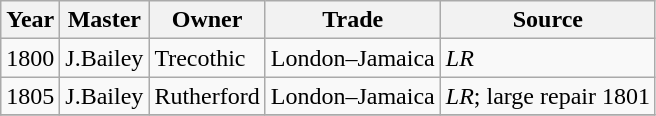<table class="sortable wikitable">
<tr>
<th>Year</th>
<th>Master</th>
<th>Owner</th>
<th>Trade</th>
<th>Source</th>
</tr>
<tr>
<td>1800</td>
<td>J.Bailey</td>
<td>Trecothic</td>
<td>London–Jamaica</td>
<td><em>LR</em></td>
</tr>
<tr>
<td>1805</td>
<td>J.Bailey</td>
<td>Rutherford</td>
<td>London–Jamaica</td>
<td><em>LR</em>; large repair 1801</td>
</tr>
<tr>
</tr>
</table>
